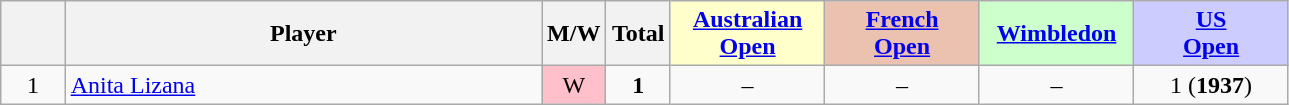<table class="wikitable mw-datatable sortable" style="text-align:center;">
<tr>
<th data-sort-type="number" width="5%"></th>
<th width="37%">Player</th>
<th width="5%">M/W</th>
<th data-sort-type="number" width="5%">Total</th>
<th style="background-color:#FFFFCC;" width="12%" data-sort-type="number"><a href='#'>Australian<br> Open</a></th>
<th style="background-color:#EBC2AF;" width="12%" data-sort-type="number"><a href='#'>French<br> Open</a></th>
<th style="background-color:#CCFFCC;" width="12%" data-sort-type="number"><a href='#'>Wimbledon</a></th>
<th style="background-color:#CCCCFF;" width="12%" data-sort-type="number"><a href='#'>US<br> Open</a></th>
</tr>
<tr>
<td>1</td>
<td style="text-align:left"><a href='#'>Anita Lizana</a></td>
<td style="background-color:pink;">W</td>
<td><strong>1</strong></td>
<td>–</td>
<td>–</td>
<td>–</td>
<td>1 (<strong>1937</strong>)</td>
</tr>
</table>
